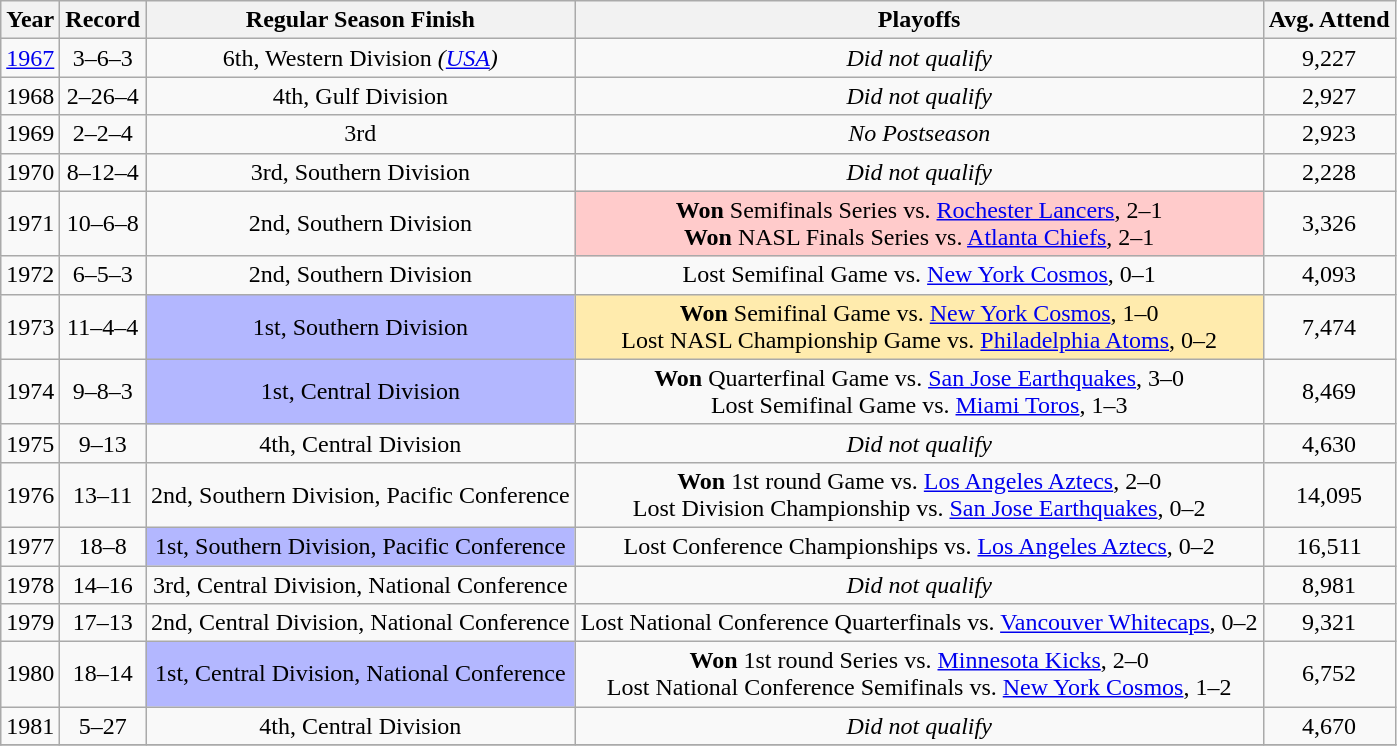<table class="wikitable" style="text-align:center">
<tr>
<th>Year</th>
<th>Record</th>
<th>Regular Season Finish</th>
<th>Playoffs</th>
<th>Avg. Attend</th>
</tr>
<tr>
<td><a href='#'>1967</a></td>
<td>3–6–3</td>
<td>6th, Western Division <em>(<a href='#'>USA</a>)</em></td>
<td><em>Did not qualify</em></td>
<td>9,227</td>
</tr>
<tr>
<td>1968</td>
<td>2–26–4</td>
<td>4th, Gulf Division</td>
<td><em>Did not qualify</em></td>
<td>2,927</td>
</tr>
<tr>
<td>1969</td>
<td>2–2–4</td>
<td>3rd</td>
<td><em>No Postseason</em></td>
<td>2,923</td>
</tr>
<tr>
<td>1970</td>
<td>8–12–4</td>
<td>3rd, Southern Division</td>
<td><em>Did not qualify</em></td>
<td>2,228</td>
</tr>
<tr>
<td>1971</td>
<td>10–6–8</td>
<td>2nd, Southern Division</td>
<td bgcolor="#FFCBCB"><strong>Won</strong> Semifinals Series vs. <a href='#'>Rochester Lancers</a>, 2–1 <br> <strong>Won</strong> NASL Finals Series vs. <a href='#'>Atlanta Chiefs</a>, 2–1</td>
<td>3,326</td>
</tr>
<tr>
<td>1972</td>
<td>6–5–3</td>
<td>2nd, Southern Division</td>
<td>Lost Semifinal Game vs. <a href='#'>New York Cosmos</a>, 0–1</td>
<td>4,093</td>
</tr>
<tr>
<td>1973</td>
<td>11–4–4</td>
<td bgcolor="#B3B7FF">1st, Southern Division</td>
<td bgcolor="#FFEBAD"><strong>Won</strong> Semifinal Game vs. <a href='#'>New York Cosmos</a>, 1–0 <br> Lost NASL Championship Game vs. <a href='#'>Philadelphia Atoms</a>, 0–2</td>
<td>7,474</td>
</tr>
<tr>
<td>1974</td>
<td>9–8–3</td>
<td bgcolor="#B3B7FF">1st, Central Division</td>
<td><strong>Won</strong> Quarterfinal Game vs. <a href='#'>San Jose Earthquakes</a>, 3–0 <br> Lost Semifinal Game vs. <a href='#'>Miami Toros</a>, 1–3</td>
<td>8,469</td>
</tr>
<tr>
<td>1975</td>
<td>9–13</td>
<td>4th, Central Division</td>
<td><em>Did not qualify</em></td>
<td>4,630</td>
</tr>
<tr>
<td>1976</td>
<td>13–11</td>
<td>2nd, Southern Division, Pacific Conference</td>
<td><strong>Won</strong> 1st round Game vs. <a href='#'>Los Angeles Aztecs</a>, 2–0 <br> Lost Division Championship vs. <a href='#'>San Jose Earthquakes</a>, 0–2</td>
<td>14,095</td>
</tr>
<tr>
<td>1977</td>
<td>18–8</td>
<td bgcolor="#B3B7FF">1st, Southern Division, Pacific Conference</td>
<td>Lost Conference Championships vs. <a href='#'>Los Angeles Aztecs</a>, 0–2</td>
<td>16,511</td>
</tr>
<tr>
<td>1978</td>
<td>14–16</td>
<td>3rd, Central Division, National Conference</td>
<td><em>Did not qualify</em></td>
<td>8,981</td>
</tr>
<tr>
<td>1979</td>
<td>17–13</td>
<td>2nd, Central Division, National Conference</td>
<td>Lost National Conference Quarterfinals vs. <a href='#'>Vancouver Whitecaps</a>, 0–2</td>
<td>9,321</td>
</tr>
<tr>
<td>1980</td>
<td>18–14</td>
<td bgcolor="#B3B7FF">1st, Central Division, National Conference</td>
<td><strong>Won</strong> 1st round Series vs. <a href='#'>Minnesota Kicks</a>, 2–0 <br> Lost National Conference Semifinals vs. <a href='#'>New York Cosmos</a>, 1–2</td>
<td>6,752</td>
</tr>
<tr>
<td>1981</td>
<td>5–27</td>
<td>4th, Central Division</td>
<td><em>Did not qualify</em></td>
<td>4,670</td>
</tr>
<tr>
</tr>
</table>
